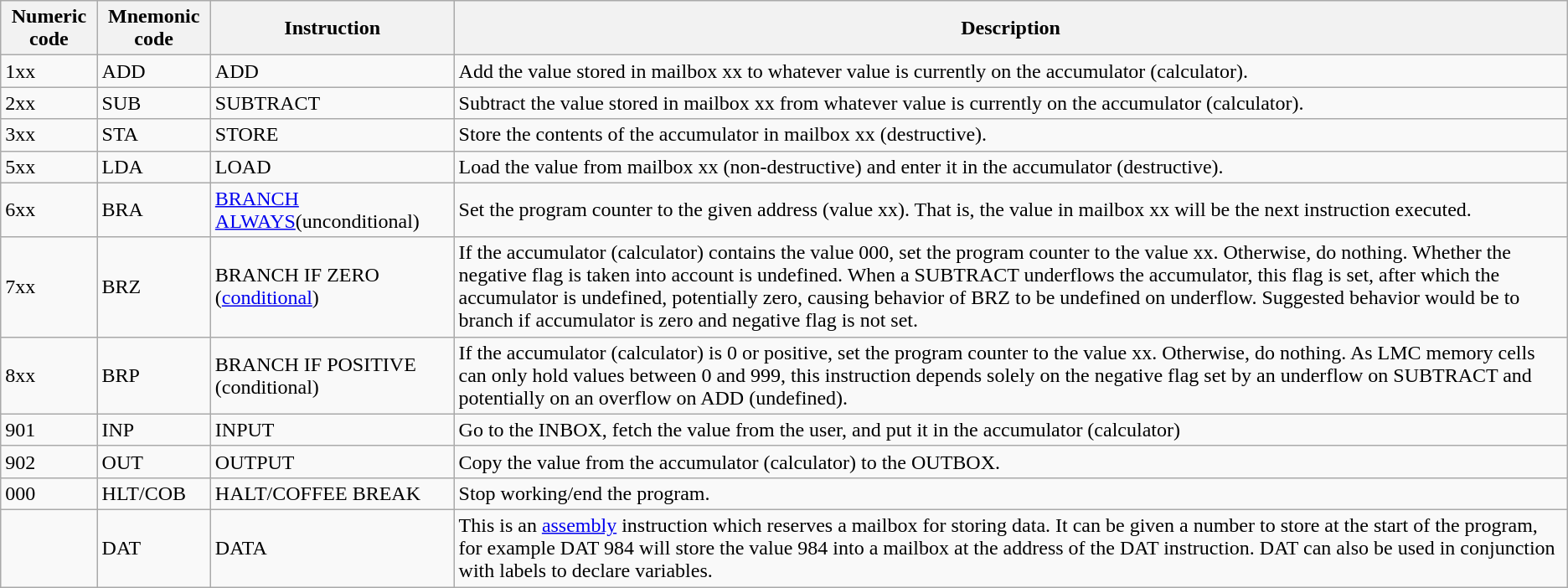<table class="wikitable">
<tr>
<th>Numeric code</th>
<th>Mnemonic code</th>
<th>Instruction</th>
<th>Description</th>
</tr>
<tr>
<td>1xx</td>
<td>ADD</td>
<td>ADD</td>
<td>Add the value stored in mailbox xx to whatever value is currently on the accumulator (calculator).<br></td>
</tr>
<tr>
<td>2xx</td>
<td>SUB</td>
<td>SUBTRACT</td>
<td>Subtract the value stored in mailbox xx from whatever value is currently on the accumulator (calculator).<br></td>
</tr>
<tr>
<td>3xx</td>
<td>STA</td>
<td>STORE</td>
<td>Store the contents of the accumulator in mailbox xx (destructive).<br></td>
</tr>
<tr>
<td>5xx</td>
<td>LDA</td>
<td>LOAD</td>
<td>Load the value from mailbox xx (non-destructive) and enter it in the accumulator (destructive).</td>
</tr>
<tr>
<td>6xx</td>
<td>BRA</td>
<td><a href='#'>BRANCH ALWAYS</a>(unconditional)</td>
<td>Set the program counter to the given address (value xx). That is, the value in mailbox xx will be the next instruction executed.</td>
</tr>
<tr>
<td>7xx</td>
<td>BRZ</td>
<td>BRANCH IF ZERO (<a href='#'>conditional</a>)</td>
<td>If the accumulator (calculator) contains the value 000, set the program counter to the value xx. Otherwise, do nothing. Whether the negative flag is taken into account is undefined. When a SUBTRACT underflows the accumulator, this flag is set, after which the accumulator is undefined, potentially zero, causing behavior of BRZ to be undefined on underflow. Suggested behavior would be to branch if accumulator is zero and negative flag is not set.<br></td>
</tr>
<tr>
<td>8xx</td>
<td>BRP</td>
<td>BRANCH IF POSITIVE (conditional)</td>
<td>If the accumulator (calculator) is 0 or positive, set the program counter to the value xx. Otherwise, do nothing. As LMC memory cells can only hold values between 0 and 999, this instruction depends solely on the negative flag set by an underflow on SUBTRACT and potentially on an overflow on ADD (undefined).<br></td>
</tr>
<tr>
<td>901</td>
<td>INP</td>
<td>INPUT</td>
<td>Go to the INBOX, fetch the value from the user, and put it in the accumulator (calculator)<br></td>
</tr>
<tr>
<td>902</td>
<td>OUT</td>
<td>OUTPUT</td>
<td>Copy the value from the accumulator (calculator) to the OUTBOX.<br></td>
</tr>
<tr>
<td>000</td>
<td>HLT/COB</td>
<td>HALT/COFFEE BREAK</td>
<td>Stop working/end the program.</td>
</tr>
<tr>
<td></td>
<td>DAT</td>
<td>DATA</td>
<td>This is an <a href='#'>assembly</a> instruction which reserves a mailbox for storing data.  It can be given a number to store at the start of the program, for example DAT 984 will store the value 984 into a mailbox at the address of the DAT instruction.  DAT can also be used in conjunction with labels to declare variables.</td>
</tr>
</table>
